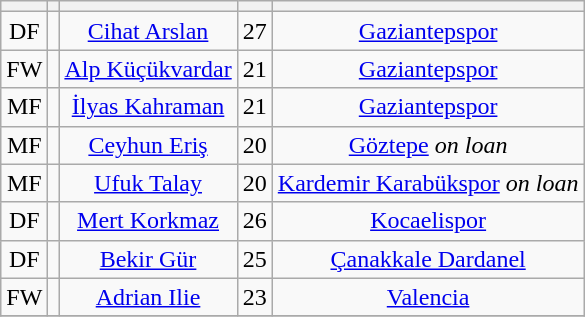<table class="wikitable sortable" style="text-align: center">
<tr>
<th></th>
<th></th>
<th></th>
<th></th>
<th></th>
</tr>
<tr>
<td>DF</td>
<td></td>
<td><a href='#'>Cihat Arslan</a></td>
<td>27</td>
<td><a href='#'>Gaziantepspor</a></td>
</tr>
<tr>
<td>FW</td>
<td></td>
<td><a href='#'>Alp Küçükvardar</a></td>
<td>21</td>
<td><a href='#'>Gaziantepspor</a></td>
</tr>
<tr>
<td>MF</td>
<td></td>
<td><a href='#'>İlyas Kahraman</a></td>
<td>21</td>
<td><a href='#'>Gaziantepspor</a></td>
</tr>
<tr>
<td>MF</td>
<td></td>
<td><a href='#'>Ceyhun Eriş</a></td>
<td>20</td>
<td><a href='#'>Göztepe</a> <em>on loan</em></td>
</tr>
<tr>
<td>MF</td>
<td></td>
<td><a href='#'>Ufuk Talay</a></td>
<td>20</td>
<td><a href='#'>Kardemir Karabükspor</a> <em>on loan</em></td>
</tr>
<tr>
<td>DF</td>
<td></td>
<td><a href='#'>Mert Korkmaz</a></td>
<td>26</td>
<td><a href='#'>Kocaelispor</a></td>
</tr>
<tr>
<td>DF</td>
<td></td>
<td><a href='#'>Bekir Gür</a></td>
<td>25</td>
<td><a href='#'>Çanakkale Dardanel</a></td>
</tr>
<tr>
<td>FW</td>
<td></td>
<td><a href='#'>Adrian Ilie</a></td>
<td>23</td>
<td><a href='#'>Valencia</a></td>
</tr>
<tr>
</tr>
</table>
